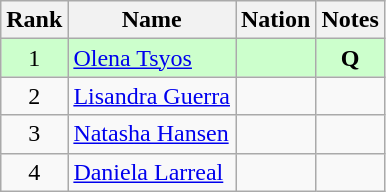<table class="wikitable sortable" style="text-align:center">
<tr>
<th>Rank</th>
<th>Name</th>
<th>Nation</th>
<th>Notes</th>
</tr>
<tr bgcolor=ccffcc>
<td>1</td>
<td align=left><a href='#'>Olena Tsyos</a></td>
<td align=left></td>
<td><strong>Q</strong></td>
</tr>
<tr>
<td>2</td>
<td align=left><a href='#'>Lisandra Guerra</a></td>
<td align=left></td>
<td></td>
</tr>
<tr>
<td>3</td>
<td align=left><a href='#'>Natasha Hansen</a></td>
<td align=left></td>
<td></td>
</tr>
<tr>
<td>4</td>
<td align=left><a href='#'>Daniela Larreal</a></td>
<td align=left></td>
<td></td>
</tr>
</table>
